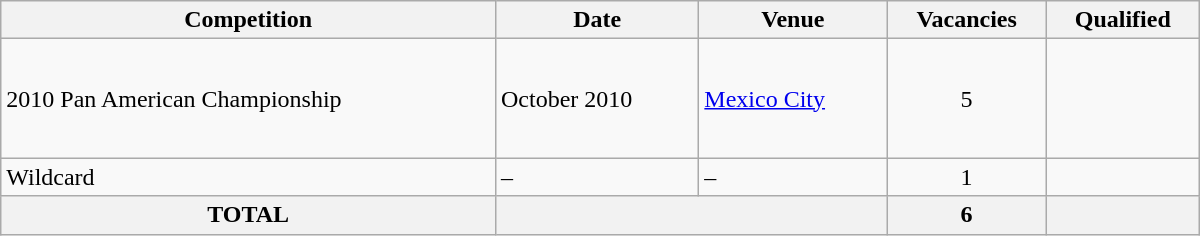<table class="wikitable" width=800>
<tr>
<th>Competition</th>
<th>Date</th>
<th>Venue</th>
<th>Vacancies</th>
<th>Qualified</th>
</tr>
<tr>
<td>2010 Pan American Championship</td>
<td>October 2010</td>
<td> <a href='#'>Mexico City</a></td>
<td align="center">5</td>
<td> <br><br>  <br>  <br></td>
</tr>
<tr>
<td>Wildcard</td>
<td>–</td>
<td>–</td>
<td align="center">1</td>
<td></td>
</tr>
<tr>
<th>TOTAL</th>
<th colspan="2"></th>
<th>6</th>
<th></th>
</tr>
</table>
